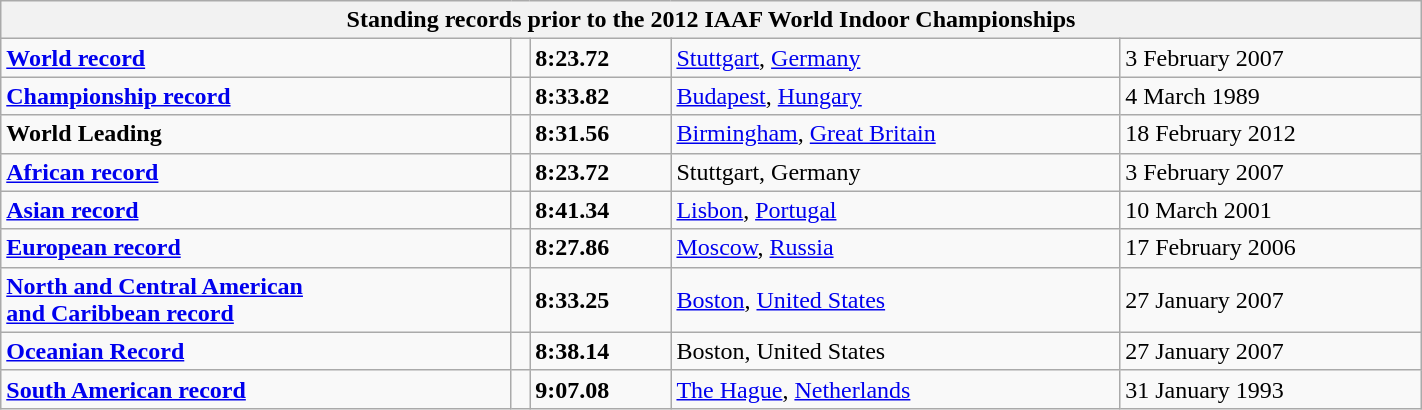<table class="wikitable" width=75%>
<tr>
<th colspan="5">Standing records prior to the 2012 IAAF World Indoor Championships</th>
</tr>
<tr>
<td><strong><a href='#'>World record</a></strong></td>
<td></td>
<td><strong>8:23.72</strong></td>
<td><a href='#'>Stuttgart</a>, <a href='#'>Germany</a></td>
<td>3 February 2007</td>
</tr>
<tr>
<td><strong><a href='#'>Championship record</a></strong></td>
<td></td>
<td><strong>8:33.82</strong></td>
<td><a href='#'>Budapest</a>, <a href='#'>Hungary</a></td>
<td>4 March 1989</td>
</tr>
<tr>
<td><strong>World Leading</strong></td>
<td></td>
<td><strong>8:31.56</strong></td>
<td><a href='#'>Birmingham</a>, <a href='#'>Great Britain</a></td>
<td>18 February 2012</td>
</tr>
<tr>
<td><strong><a href='#'>African record</a></strong></td>
<td></td>
<td><strong>8:23.72</strong></td>
<td>Stuttgart, Germany</td>
<td>3 February 2007</td>
</tr>
<tr>
<td><strong><a href='#'>Asian record</a></strong></td>
<td></td>
<td><strong>8:41.34</strong></td>
<td><a href='#'>Lisbon</a>, <a href='#'>Portugal</a></td>
<td>10 March 2001</td>
</tr>
<tr>
<td><strong><a href='#'>European record</a></strong></td>
<td></td>
<td><strong>8:27.86</strong></td>
<td><a href='#'>Moscow</a>, <a href='#'>Russia</a></td>
<td>17 February 2006</td>
</tr>
<tr>
<td><strong><a href='#'>North and Central American <br>and Caribbean record</a></strong></td>
<td></td>
<td><strong>8:33.25</strong></td>
<td><a href='#'>Boston</a>, <a href='#'>United States</a></td>
<td>27 January 2007</td>
</tr>
<tr>
<td><strong><a href='#'>Oceanian Record</a></strong></td>
<td></td>
<td><strong>8:38.14</strong></td>
<td>Boston, United States</td>
<td>27 January 2007</td>
</tr>
<tr>
<td><strong><a href='#'>South American record</a></strong></td>
<td></td>
<td><strong>9:07.08</strong></td>
<td><a href='#'>The Hague</a>, <a href='#'>Netherlands</a></td>
<td>31 January 1993</td>
</tr>
</table>
